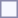<table style="border:1px solid #8888aa; background-color:#f7f8ff; padding:5px; font-size:95%; margin: 0px 12px 12px 0px;">
</table>
